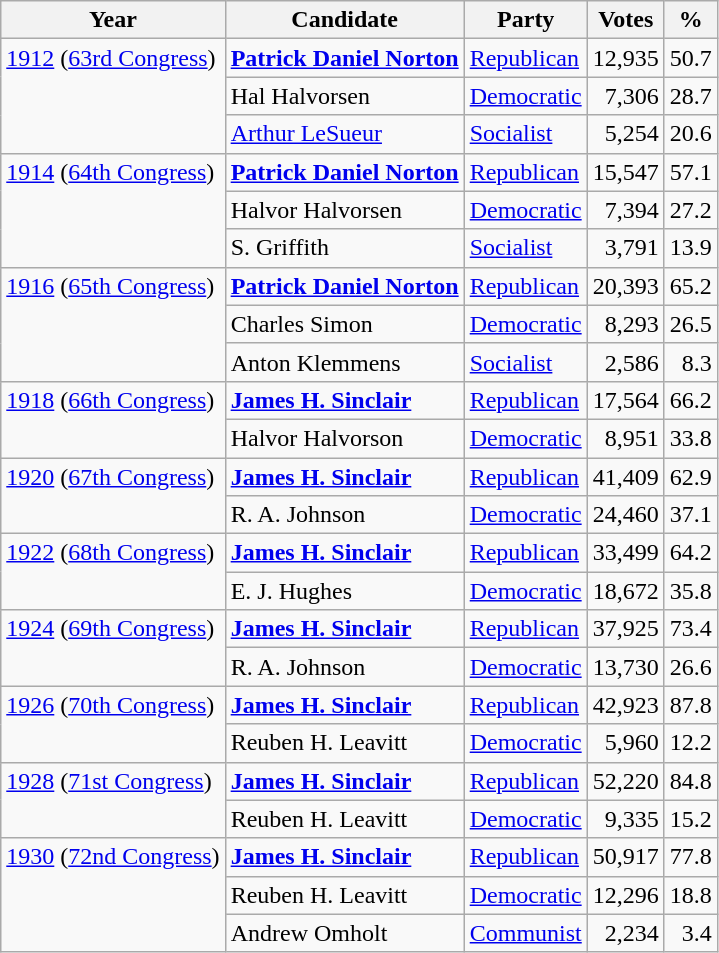<table class=wikitable>
<tr>
<th>Year</th>
<th>Candidate</th>
<th>Party</th>
<th>Votes</th>
<th>%</th>
</tr>
<tr>
<td valign="top" rowspan="3"><a href='#'>1912</a> (<a href='#'>63rd Congress</a>)</td>
<td align="left"><strong><a href='#'>Patrick Daniel Norton</a></strong></td>
<td align="left"><a href='#'>Republican</a></td>
<td align="right">12,935</td>
<td align="right">50.7</td>
</tr>
<tr>
<td align="left">Hal Halvorsen</td>
<td align="left"><a href='#'>Democratic</a></td>
<td align="right">7,306</td>
<td align="right">28.7</td>
</tr>
<tr>
<td align="left"><a href='#'>Arthur LeSueur</a></td>
<td align="left"><a href='#'>Socialist</a></td>
<td align="right">5,254</td>
<td align="right">20.6</td>
</tr>
<tr>
<td valign="top" rowspan="3"><a href='#'>1914</a> (<a href='#'>64th Congress</a>)</td>
<td align="left"><strong><a href='#'>Patrick Daniel Norton</a></strong></td>
<td align="left"><a href='#'>Republican</a></td>
<td align="right">15,547</td>
<td align="right">57.1</td>
</tr>
<tr>
<td align="left">Halvor Halvorsen</td>
<td align="left"><a href='#'>Democratic</a></td>
<td align="right">7,394</td>
<td align="right">27.2</td>
</tr>
<tr>
<td align="left">S. Griffith</td>
<td align="left"><a href='#'>Socialist</a></td>
<td align="right">3,791</td>
<td align="right">13.9</td>
</tr>
<tr>
<td valign="top" rowspan="3"><a href='#'>1916</a> (<a href='#'>65th Congress</a>)</td>
<td align="left"><strong><a href='#'>Patrick Daniel Norton</a></strong></td>
<td align="left"><a href='#'>Republican</a></td>
<td align="right">20,393</td>
<td align="right">65.2</td>
</tr>
<tr>
<td align="left">Charles Simon</td>
<td align="left"><a href='#'>Democratic</a></td>
<td align="right">8,293</td>
<td align="right">26.5</td>
</tr>
<tr>
<td align="left">Anton Klemmens</td>
<td align="left"><a href='#'>Socialist</a></td>
<td align="right">2,586</td>
<td align="right">8.3</td>
</tr>
<tr>
<td valign="top" rowspan="2"><a href='#'>1918</a> (<a href='#'>66th Congress</a>)</td>
<td align="left"><strong><a href='#'>James H. Sinclair</a></strong></td>
<td align="left"><a href='#'>Republican</a></td>
<td align="right">17,564</td>
<td align="right">66.2</td>
</tr>
<tr>
<td align="left">Halvor Halvorson</td>
<td align="left"><a href='#'>Democratic</a></td>
<td align="right">8,951</td>
<td align="right">33.8</td>
</tr>
<tr>
<td valign="top" rowspan="2"><a href='#'>1920</a> (<a href='#'>67th Congress</a>)</td>
<td align="left"><strong><a href='#'>James H. Sinclair</a></strong></td>
<td align="left"><a href='#'>Republican</a></td>
<td align="right">41,409</td>
<td align="right">62.9</td>
</tr>
<tr>
<td align="left">R. A. Johnson</td>
<td align="left"><a href='#'>Democratic</a></td>
<td align="right">24,460</td>
<td align="right">37.1</td>
</tr>
<tr>
<td valign="top" rowspan="2"><a href='#'>1922</a> (<a href='#'>68th Congress</a>)</td>
<td align="left"><strong><a href='#'>James H. Sinclair</a></strong></td>
<td align="left"><a href='#'>Republican</a></td>
<td align="right">33,499</td>
<td align="right">64.2</td>
</tr>
<tr>
<td align="left">E. J. Hughes</td>
<td align="left"><a href='#'>Democratic</a></td>
<td align="right">18,672</td>
<td align="right">35.8</td>
</tr>
<tr>
<td valign="top" rowspan="2"><a href='#'>1924</a> (<a href='#'>69th Congress</a>)</td>
<td align="left"><strong><a href='#'>James H. Sinclair</a></strong></td>
<td align="left"><a href='#'>Republican</a></td>
<td align="right">37,925</td>
<td align="right">73.4</td>
</tr>
<tr>
<td align="left">R. A. Johnson</td>
<td align="left"><a href='#'>Democratic</a></td>
<td align="right">13,730</td>
<td align="right">26.6</td>
</tr>
<tr>
<td valign="top" rowspan="2"><a href='#'>1926</a> (<a href='#'>70th Congress</a>)</td>
<td align="left"><strong><a href='#'>James H. Sinclair</a></strong></td>
<td align="left"><a href='#'>Republican</a></td>
<td align="right">42,923</td>
<td align="right">87.8</td>
</tr>
<tr>
<td align="left">Reuben H. Leavitt</td>
<td align="left"><a href='#'>Democratic</a></td>
<td align="right">5,960</td>
<td align="right">12.2</td>
</tr>
<tr>
<td valign="top" rowspan="2"><a href='#'>1928</a> (<a href='#'>71st Congress</a>)</td>
<td align="left"><strong><a href='#'>James H. Sinclair</a></strong></td>
<td align="left"><a href='#'>Republican</a></td>
<td align="right">52,220</td>
<td align="right">84.8</td>
</tr>
<tr>
<td align="left">Reuben H. Leavitt</td>
<td align="left"><a href='#'>Democratic</a></td>
<td align="right">9,335</td>
<td align="right">15.2</td>
</tr>
<tr>
<td valign="top" rowspan="3"><a href='#'>1930</a> (<a href='#'>72nd Congress</a>)</td>
<td align="left"><strong><a href='#'>James H. Sinclair</a></strong></td>
<td align="left"><a href='#'>Republican</a></td>
<td align="right">50,917</td>
<td align="right">77.8</td>
</tr>
<tr>
<td align="left">Reuben H. Leavitt</td>
<td align="left"><a href='#'>Democratic</a></td>
<td align="right">12,296</td>
<td align="right">18.8</td>
</tr>
<tr>
<td align="left">Andrew Omholt</td>
<td align="left"><a href='#'>Communist</a></td>
<td align="right">2,234</td>
<td align="right">3.4</td>
</tr>
</table>
